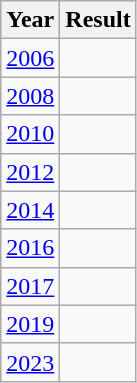<table class="wikitable" style="text-align:center">
<tr>
<th>Year</th>
<th>Result</th>
</tr>
<tr>
<td><a href='#'>2006</a></td>
<td></td>
</tr>
<tr>
<td><a href='#'>2008</a></td>
<td></td>
</tr>
<tr>
<td><a href='#'>2010</a></td>
<td></td>
</tr>
<tr>
<td><a href='#'>2012</a></td>
<td></td>
</tr>
<tr>
<td><a href='#'>2014</a></td>
<td></td>
</tr>
<tr>
<td><a href='#'>2016</a></td>
<td></td>
</tr>
<tr>
<td><a href='#'>2017</a></td>
<td></td>
</tr>
<tr>
<td><a href='#'>2019</a></td>
<td></td>
</tr>
<tr>
<td><a href='#'>2023</a></td>
<td></td>
</tr>
</table>
